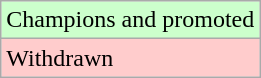<table class="wikitable">
<tr width=10px bgcolor="#ccffcc">
<td>Champions and promoted</td>
</tr>
<tr style="width=10px; background:#ffcccc">
<td>Withdrawn</td>
</tr>
</table>
